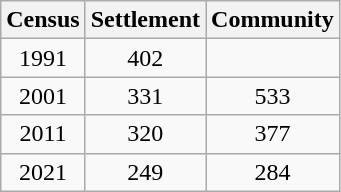<table class="wikitable" style="text-align:center">
<tr>
<th>Census</th>
<th>Settlement</th>
<th>Community</th>
</tr>
<tr>
<td>1991</td>
<td>402</td>
<td></td>
</tr>
<tr>
<td>2001</td>
<td>331</td>
<td>533</td>
</tr>
<tr>
<td>2011</td>
<td>320</td>
<td>377</td>
</tr>
<tr>
<td>2021</td>
<td>249</td>
<td>284</td>
</tr>
</table>
